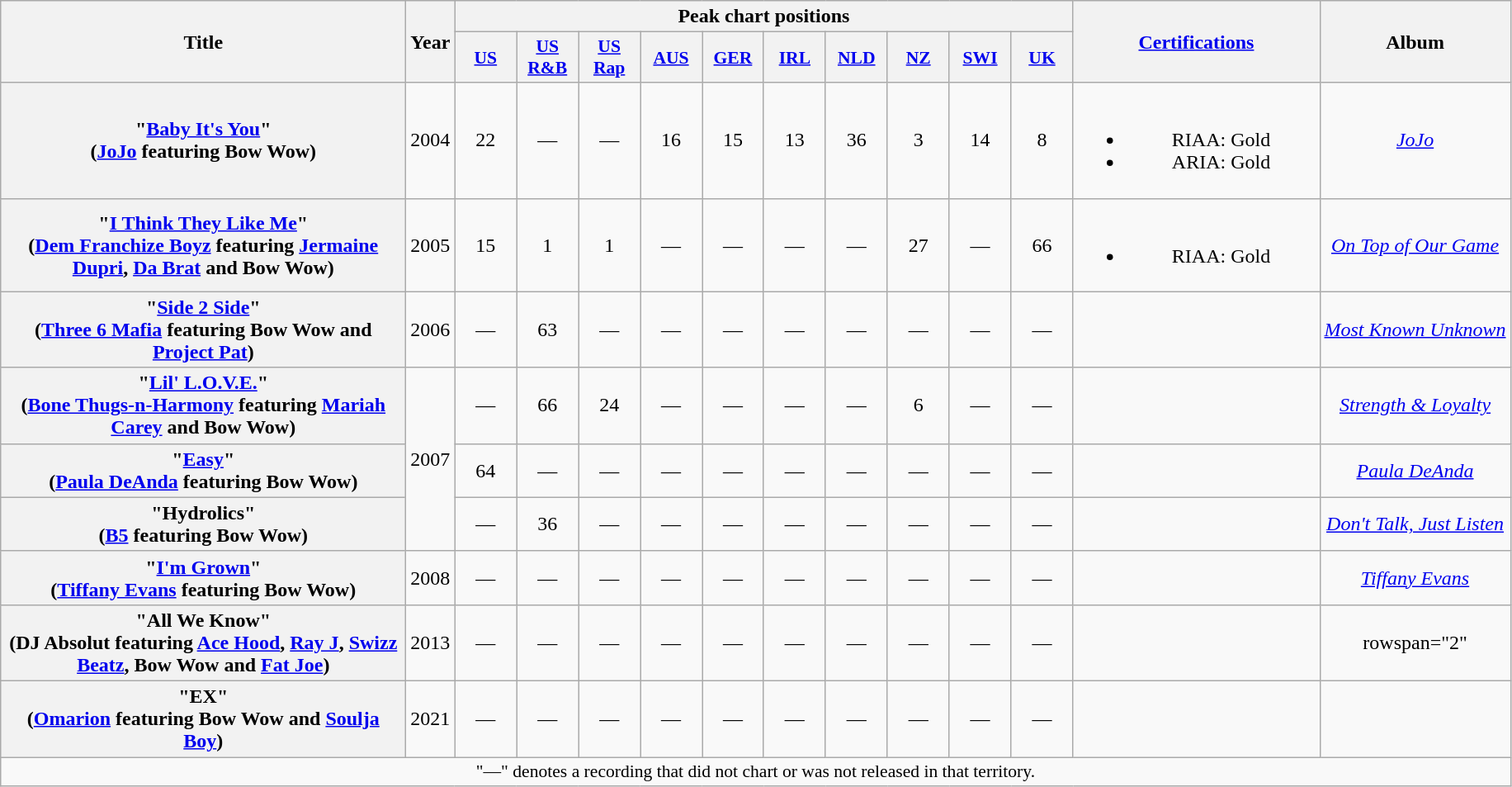<table class="wikitable plainrowheaders" style="text-align:center;">
<tr>
<th scope="col" rowspan="2" style="width:20em;">Title</th>
<th scope="col" rowspan="2">Year</th>
<th scope="col" colspan="10">Peak chart positions</th>
<th scope="col" rowspan="2" style="width:12em;"><a href='#'>Certifications</a></th>
<th scope="col" rowspan="2">Album</th>
</tr>
<tr>
<th style="width:3em; font-size:90%"><a href='#'>US</a><br></th>
<th style="width:3em; font-size:90%"><a href='#'>US R&B</a><br></th>
<th style="width:3em; font-size:90%"><a href='#'>US Rap</a><br></th>
<th style="width:3em; font-size:90%"><a href='#'>AUS</a><br></th>
<th style="width:3em; font-size:90%"><a href='#'>GER</a><br></th>
<th style="width:3em; font-size:90%"><a href='#'>IRL</a><br></th>
<th style="width:3em; font-size:90%"><a href='#'>NLD</a><br></th>
<th style="width:3em; font-size:90%"><a href='#'>NZ</a><br></th>
<th style="width:3em; font-size:90%"><a href='#'>SWI</a><br></th>
<th style="width:3em; font-size:90%"><a href='#'>UK</a><br></th>
</tr>
<tr>
<th scope="row">"<a href='#'>Baby It's You</a>"<br><span>(<a href='#'>JoJo</a> featuring Bow Wow)</span></th>
<td>2004</td>
<td>22</td>
<td>—</td>
<td>—</td>
<td>16</td>
<td>15</td>
<td>13</td>
<td>36</td>
<td>3</td>
<td>14</td>
<td>8</td>
<td><br><ul><li>RIAA: Gold</li><li>ARIA: Gold</li></ul></td>
<td><em><a href='#'>JoJo</a></em></td>
</tr>
<tr>
<th scope="row">"<a href='#'>I Think They Like Me</a>"<br><span>(<a href='#'>Dem Franchize Boyz</a> featuring <a href='#'>Jermaine Dupri</a>, <a href='#'>Da Brat</a> and Bow Wow)</span></th>
<td>2005</td>
<td>15</td>
<td>1</td>
<td>1</td>
<td>—</td>
<td>—</td>
<td>—</td>
<td>—</td>
<td>27</td>
<td>—</td>
<td>66</td>
<td><br><ul><li>RIAA: Gold</li></ul></td>
<td><em><a href='#'>On Top of Our Game</a></em></td>
</tr>
<tr>
<th scope="row">"<a href='#'>Side 2 Side</a>"<br><span>(<a href='#'>Three 6 Mafia</a> featuring Bow Wow and <a href='#'>Project Pat</a>)</span></th>
<td>2006</td>
<td>—</td>
<td>63</td>
<td>—</td>
<td>—</td>
<td>—</td>
<td>—</td>
<td>—</td>
<td>—</td>
<td>—</td>
<td>—</td>
<td></td>
<td><em><a href='#'>Most Known Unknown</a></em></td>
</tr>
<tr>
<th scope="row">"<a href='#'>Lil' L.O.V.E.</a>"<br><span>(<a href='#'>Bone Thugs-n-Harmony</a> featuring <a href='#'>Mariah Carey</a> and Bow Wow)</span></th>
<td rowspan="3">2007</td>
<td>—</td>
<td>66</td>
<td>24</td>
<td>—</td>
<td>—</td>
<td>—</td>
<td>—</td>
<td>6</td>
<td>—</td>
<td>—</td>
<td></td>
<td><em><a href='#'>Strength & Loyalty</a></em></td>
</tr>
<tr>
<th scope="row">"<a href='#'>Easy</a>"<br><span>(<a href='#'>Paula DeAnda</a> featuring Bow Wow)</span></th>
<td>64</td>
<td>—</td>
<td>—</td>
<td>—</td>
<td>—</td>
<td>—</td>
<td>—</td>
<td>—</td>
<td>—</td>
<td>—</td>
<td></td>
<td><em><a href='#'>Paula DeAnda</a></em></td>
</tr>
<tr>
<th scope="row">"Hydrolics"<br><span>(<a href='#'>B5</a> featuring Bow Wow)</span></th>
<td>—</td>
<td>36</td>
<td>—</td>
<td>—</td>
<td>—</td>
<td>—</td>
<td>—</td>
<td>—</td>
<td>—</td>
<td>—</td>
<td></td>
<td><em><a href='#'>Don't Talk, Just Listen</a></em></td>
</tr>
<tr>
<th scope="row">"<a href='#'>I'm Grown</a>"<br><span>(<a href='#'>Tiffany Evans</a> featuring Bow Wow)</span></th>
<td>2008</td>
<td>—</td>
<td>—</td>
<td>—</td>
<td>—</td>
<td>—</td>
<td>—</td>
<td>—</td>
<td>—</td>
<td>—</td>
<td>—</td>
<td></td>
<td><em><a href='#'>Tiffany Evans</a></em></td>
</tr>
<tr>
<th scope="row">"All We Know"<br><span>(DJ Absolut featuring <a href='#'>Ace Hood</a>, <a href='#'>Ray J</a>, <a href='#'>Swizz Beatz</a>, Bow Wow and <a href='#'>Fat Joe</a>)</span></th>
<td>2013</td>
<td>—</td>
<td>—</td>
<td>—</td>
<td>—</td>
<td>—</td>
<td>—</td>
<td>—</td>
<td>—</td>
<td>—</td>
<td>—</td>
<td></td>
<td>rowspan="2" </td>
</tr>
<tr>
<th scope="row">"EX"<br><span>(<a href='#'>Omarion</a> featuring Bow Wow and <a href='#'>Soulja Boy</a>)</span></th>
<td>2021</td>
<td>—</td>
<td>—</td>
<td>—</td>
<td>—</td>
<td>—</td>
<td>—</td>
<td>—</td>
<td>—</td>
<td>—</td>
<td>—</td>
<td></td>
</tr>
<tr>
<td colspan="14" style="font-size:90%">"—" denotes a recording that did not chart or was not released in that territory.</td>
</tr>
</table>
